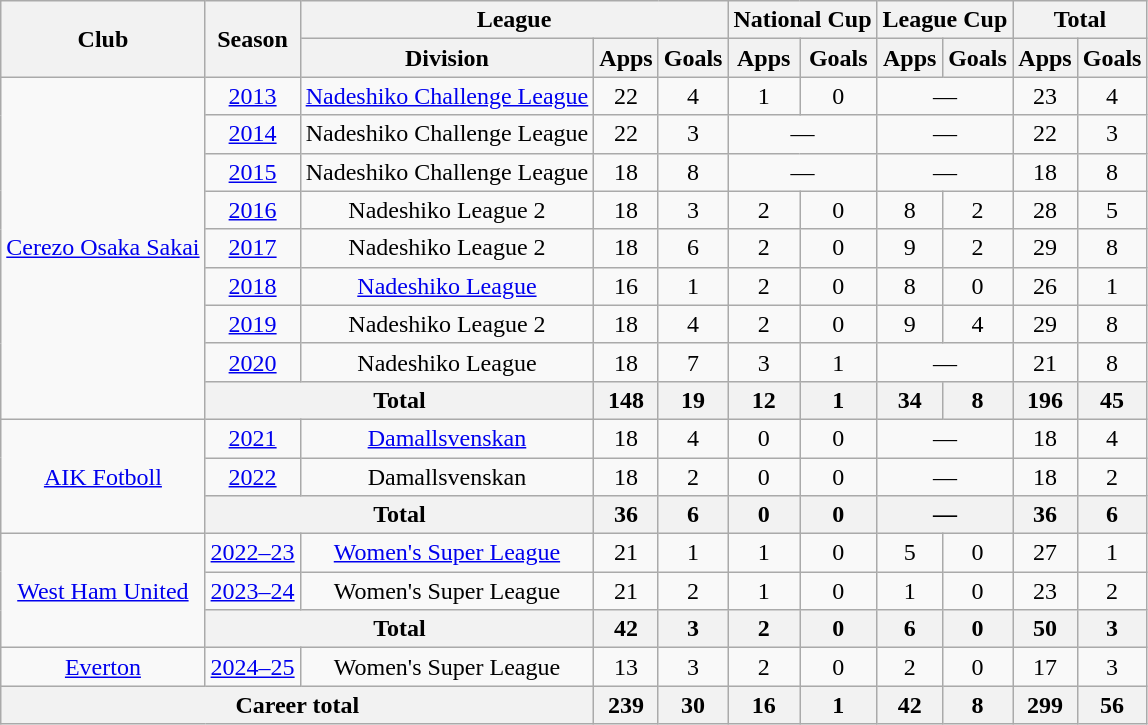<table class="wikitable" style="text-align:center">
<tr>
<th rowspan="2">Club</th>
<th rowspan="2">Season</th>
<th colspan="3">League</th>
<th colspan="2">National Cup</th>
<th colspan="2">League Cup</th>
<th colspan="2">Total</th>
</tr>
<tr>
<th>Division</th>
<th>Apps</th>
<th>Goals</th>
<th>Apps</th>
<th>Goals</th>
<th>Apps</th>
<th>Goals</th>
<th>Apps</th>
<th>Goals</th>
</tr>
<tr>
<td rowspan="9"><a href='#'>Cerezo Osaka Sakai</a></td>
<td><a href='#'>2013</a></td>
<td><a href='#'>Nadeshiko Challenge League</a></td>
<td>22</td>
<td>4</td>
<td>1</td>
<td>0</td>
<td colspan="2">—</td>
<td>23</td>
<td>4</td>
</tr>
<tr>
<td><a href='#'>2014</a></td>
<td>Nadeshiko Challenge League</td>
<td>22</td>
<td>3</td>
<td colspan="2">—</td>
<td colspan="2">—</td>
<td>22</td>
<td>3</td>
</tr>
<tr>
<td><a href='#'>2015</a></td>
<td>Nadeshiko Challenge League</td>
<td>18</td>
<td>8</td>
<td colspan="2">—</td>
<td colspan="2">—</td>
<td>18</td>
<td>8</td>
</tr>
<tr>
<td><a href='#'>2016</a></td>
<td>Nadeshiko League 2</td>
<td>18</td>
<td>3</td>
<td>2</td>
<td>0</td>
<td>8</td>
<td>2</td>
<td>28</td>
<td>5</td>
</tr>
<tr>
<td><a href='#'>2017</a></td>
<td>Nadeshiko League 2</td>
<td>18</td>
<td>6</td>
<td>2</td>
<td>0</td>
<td>9</td>
<td>2</td>
<td>29</td>
<td>8</td>
</tr>
<tr>
<td><a href='#'>2018</a></td>
<td><a href='#'>Nadeshiko League</a></td>
<td>16</td>
<td>1</td>
<td>2</td>
<td>0</td>
<td>8</td>
<td>0</td>
<td>26</td>
<td>1</td>
</tr>
<tr>
<td><a href='#'>2019</a></td>
<td>Nadeshiko League 2</td>
<td>18</td>
<td>4</td>
<td>2</td>
<td>0</td>
<td>9</td>
<td>4</td>
<td>29</td>
<td>8</td>
</tr>
<tr>
<td><a href='#'>2020</a></td>
<td>Nadeshiko League</td>
<td>18</td>
<td>7</td>
<td>3</td>
<td>1</td>
<td colspan="2">—</td>
<td>21</td>
<td>8</td>
</tr>
<tr>
<th colspan="2">Total</th>
<th>148</th>
<th>19</th>
<th>12</th>
<th>1</th>
<th>34</th>
<th>8</th>
<th>196</th>
<th>45</th>
</tr>
<tr>
<td rowspan="3"><a href='#'>AIK Fotboll</a></td>
<td><a href='#'>2021</a></td>
<td><a href='#'>Damallsvenskan</a></td>
<td>18</td>
<td>4</td>
<td>0</td>
<td>0</td>
<td colspan="2">—</td>
<td>18</td>
<td>4</td>
</tr>
<tr>
<td><a href='#'>2022</a></td>
<td>Damallsvenskan</td>
<td>18</td>
<td>2</td>
<td>0</td>
<td>0</td>
<td colspan="2">—</td>
<td>18</td>
<td>2</td>
</tr>
<tr>
<th colspan="2">Total</th>
<th>36</th>
<th>6</th>
<th>0</th>
<th>0</th>
<th colspan="2">—</th>
<th>36</th>
<th>6</th>
</tr>
<tr>
<td rowspan="3"><a href='#'>West Ham United</a></td>
<td><a href='#'>2022–23</a></td>
<td><a href='#'>Women's Super League</a></td>
<td>21</td>
<td>1</td>
<td>1</td>
<td>0</td>
<td>5</td>
<td>0</td>
<td>27</td>
<td>1</td>
</tr>
<tr>
<td><a href='#'>2023–24</a></td>
<td>Women's Super League</td>
<td>21</td>
<td>2</td>
<td>1</td>
<td>0</td>
<td>1</td>
<td>0</td>
<td>23</td>
<td>2</td>
</tr>
<tr>
<th colspan="2">Total</th>
<th>42</th>
<th>3</th>
<th>2</th>
<th>0</th>
<th>6</th>
<th>0</th>
<th>50</th>
<th>3</th>
</tr>
<tr>
<td><a href='#'>Everton</a></td>
<td><a href='#'>2024–25</a></td>
<td>Women's Super League</td>
<td>13</td>
<td>3</td>
<td>2</td>
<td>0</td>
<td>2</td>
<td>0</td>
<td>17</td>
<td>3</td>
</tr>
<tr>
<th colspan="3">Career total</th>
<th>239</th>
<th>30</th>
<th>16</th>
<th>1</th>
<th>42</th>
<th>8</th>
<th>299</th>
<th>56</th>
</tr>
</table>
